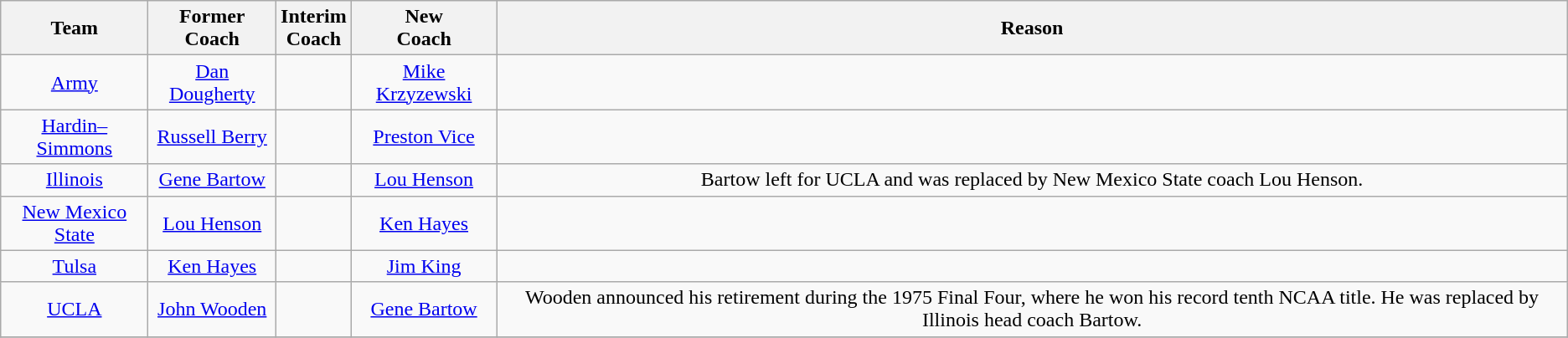<table class="wikitable" style="text-align:center;">
<tr>
<th>Team</th>
<th>Former<br>Coach</th>
<th>Interim<br>Coach</th>
<th>New<br>Coach</th>
<th>Reason</th>
</tr>
<tr>
<td><a href='#'>Army</a></td>
<td><a href='#'>Dan Dougherty</a></td>
<td></td>
<td><a href='#'>Mike Krzyzewski</a></td>
<td></td>
</tr>
<tr>
<td><a href='#'>Hardin–Simmons</a></td>
<td><a href='#'>Russell Berry</a></td>
<td></td>
<td><a href='#'>Preston Vice</a></td>
<td></td>
</tr>
<tr>
<td><a href='#'>Illinois</a></td>
<td><a href='#'>Gene Bartow</a></td>
<td></td>
<td><a href='#'>Lou Henson</a></td>
<td>Bartow left for UCLA and was replaced by New Mexico State coach Lou Henson.</td>
</tr>
<tr>
<td><a href='#'>New Mexico State</a></td>
<td><a href='#'>Lou Henson</a></td>
<td></td>
<td><a href='#'>Ken Hayes</a></td>
<td></td>
</tr>
<tr>
<td><a href='#'>Tulsa</a></td>
<td><a href='#'>Ken Hayes</a></td>
<td></td>
<td><a href='#'>Jim King</a></td>
<td></td>
</tr>
<tr>
<td><a href='#'>UCLA</a></td>
<td><a href='#'>John Wooden</a></td>
<td></td>
<td><a href='#'>Gene Bartow</a></td>
<td>Wooden announced his retirement during the 1975 Final Four, where he won his record tenth NCAA title. He was replaced by Illinois head coach Bartow.</td>
</tr>
<tr>
</tr>
</table>
